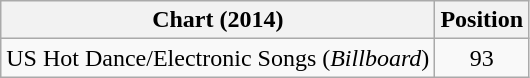<table class="wikitable">
<tr>
<th>Chart (2014)</th>
<th>Position</th>
</tr>
<tr>
<td>US Hot Dance/Electronic Songs (<em>Billboard</em>)</td>
<td style="text-align:center">93</td>
</tr>
</table>
